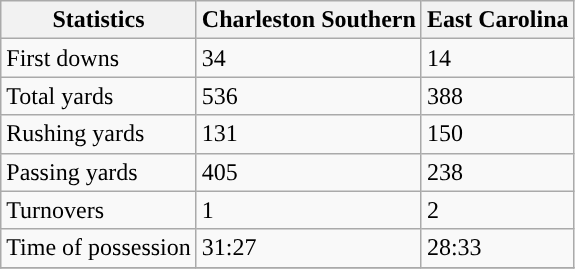<table class="wikitable">
<tr>
<th>Statistics</th>
<th>Charleston Southern</th>
<th>East Carolina</th>
</tr>
<tr>
<td>First downs</td>
<td>34</td>
<td>14</td>
</tr>
<tr>
<td>Total yards</td>
<td>536</td>
<td>388</td>
</tr>
<tr>
<td>Rushing yards</td>
<td>131</td>
<td>150</td>
</tr>
<tr>
<td>Passing yards</td>
<td>405</td>
<td>238</td>
</tr>
<tr>
<td>Turnovers</td>
<td>1</td>
<td>2</td>
</tr>
<tr>
<td>Time of possession</td>
<td>31:27</td>
<td>28:33</td>
</tr>
<tr>
</tr>
</table>
